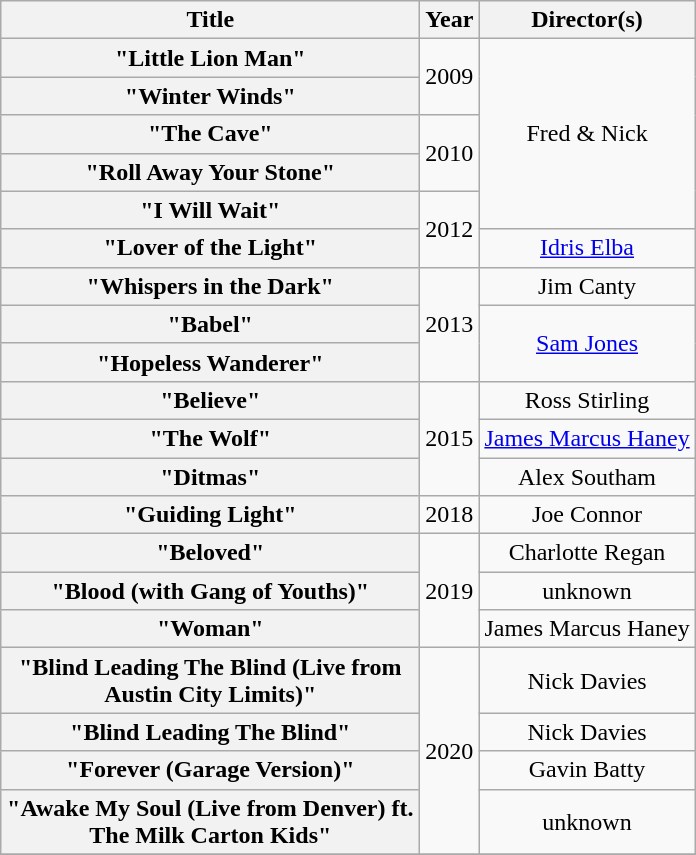<table class="wikitable plainrowheaders" style="text-align:center;">
<tr>
<th scope="col" style="width:17em;">Title</th>
<th scope="col" style="width:1em;">Year</th>
<th scope="col">Director(s)</th>
</tr>
<tr>
<th scope="row">"Little Lion Man"</th>
<td rowspan="2">2009</td>
<td rowspan="5">Fred & Nick</td>
</tr>
<tr>
<th scope="row">"Winter Winds"</th>
</tr>
<tr>
<th scope="row">"The Cave"</th>
<td rowspan="2">2010</td>
</tr>
<tr>
<th scope="row">"Roll Away Your Stone"</th>
</tr>
<tr>
<th scope="row">"I Will Wait"</th>
<td rowspan="2">2012</td>
</tr>
<tr>
<th scope="row">"Lover of the Light"</th>
<td><a href='#'>Idris Elba</a></td>
</tr>
<tr>
<th scope="row">"Whispers in the Dark"</th>
<td rowspan="3">2013</td>
<td>Jim Canty</td>
</tr>
<tr>
<th scope="row">"Babel"</th>
<td rowspan="2"><a href='#'>Sam Jones</a></td>
</tr>
<tr>
<th scope="row">"Hopeless Wanderer"</th>
</tr>
<tr>
<th scope="row">"Believe"</th>
<td rowspan="3">2015</td>
<td>Ross Stirling</td>
</tr>
<tr>
<th scope="row">"The Wolf"</th>
<td><a href='#'>James Marcus Haney</a></td>
</tr>
<tr>
<th scope="row">"Ditmas"</th>
<td>Alex Southam</td>
</tr>
<tr>
<th scope="row">"Guiding Light"</th>
<td>2018</td>
<td>Joe Connor</td>
</tr>
<tr>
<th scope="row">"Beloved"</th>
<td rowspan="3">2019</td>
<td>Charlotte Regan</td>
</tr>
<tr>
<th scope="row">"Blood (with Gang of Youths)"</th>
<td>unknown</td>
</tr>
<tr>
<th scope="row">"Woman"</th>
<td>James Marcus Haney</td>
</tr>
<tr>
<th scope="row">"Blind Leading The Blind (Live from Austin City Limits)"</th>
<td rowspan="4">2020</td>
<td>Nick Davies</td>
</tr>
<tr>
<th scope="row">"Blind Leading The Blind"</th>
<td>Nick Davies</td>
</tr>
<tr>
<th scope="row">"Forever (Garage Version)"</th>
<td>Gavin Batty</td>
</tr>
<tr>
<th scope="row">"Awake My Soul (Live from Denver) ft. The Milk Carton Kids"</th>
<td>unknown</td>
</tr>
<tr>
</tr>
</table>
